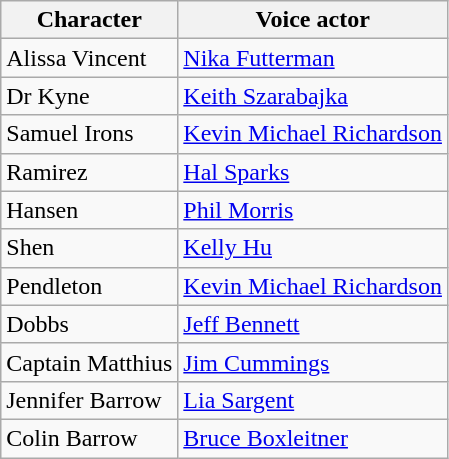<table class="wikitable">
<tr>
<th>Character</th>
<th>Voice actor</th>
</tr>
<tr>
<td>Alissa Vincent</td>
<td><a href='#'>Nika Futterman</a></td>
</tr>
<tr>
<td>Dr Kyne</td>
<td><a href='#'>Keith Szarabajka</a></td>
</tr>
<tr>
<td>Samuel Irons</td>
<td><a href='#'>Kevin Michael Richardson</a></td>
</tr>
<tr>
<td>Ramirez</td>
<td><a href='#'>Hal Sparks</a></td>
</tr>
<tr>
<td>Hansen</td>
<td><a href='#'>Phil Morris</a></td>
</tr>
<tr>
<td>Shen</td>
<td><a href='#'>Kelly Hu</a></td>
</tr>
<tr>
<td>Pendleton</td>
<td><a href='#'>Kevin Michael Richardson</a></td>
</tr>
<tr>
<td>Dobbs</td>
<td><a href='#'>Jeff Bennett</a></td>
</tr>
<tr>
<td>Captain Matthius</td>
<td><a href='#'>Jim Cummings</a></td>
</tr>
<tr>
<td>Jennifer Barrow</td>
<td><a href='#'>Lia Sargent</a></td>
</tr>
<tr>
<td>Colin Barrow</td>
<td><a href='#'>Bruce Boxleitner</a></td>
</tr>
</table>
